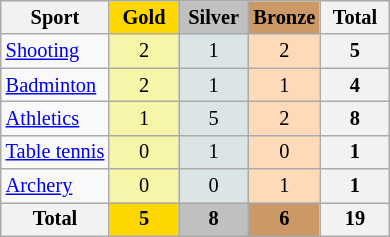<table class="wikitable sortable collapsible"style="font-size:85%; text-align:center;">
<tr>
<th>Sport</th>
<th width=40 style="background-color:gold;">Gold</th>
<th width=40 style="background-color:silver;">Silver</th>
<th width=40 style="background-color:#c96;">Bronze</th>
<th width=40>Total</th>
</tr>
<tr>
<td align=left> <a href='#'>Shooting</a></td>
<td style="background:#F7F6A8;">2</td>
<td style="background:#DCE5E5;">1</td>
<td style="background:#FFDAB9;">2</td>
<th>5</th>
</tr>
<tr>
<td align=left> <a href='#'>Badminton</a></td>
<td style="background:#F7F6A8;">2</td>
<td style="background:#DCE5E5;">1</td>
<td style="background:#FFDAB9;">1</td>
<th>4</th>
</tr>
<tr>
<td align=left> <a href='#'>Athletics</a></td>
<td style="background:#F7F6A8;">1</td>
<td style="background:#DCE5E5;">5</td>
<td style="background:#FFDAB9;">2</td>
<th>8</th>
</tr>
<tr>
<td align=left> <a href='#'>Table tennis</a></td>
<td style="background:#F7F6A8;">0</td>
<td style="background:#DCE5E5;">1</td>
<td style="background:#FFDAB9;">0</td>
<th>1</th>
</tr>
<tr>
<td align=left> <a href='#'>Archery</a></td>
<td style="background:#F7F6A8;">0</td>
<td style="background:#DCE5E5;">0</td>
<td style="background:#FFDAB9;">1</td>
<th>1</th>
</tr>
<tr>
<th>Total</th>
<th style="background:gold;">5</th>
<th style="background:silver;">8</th>
<th style="background:#c96;">6</th>
<th>19</th>
</tr>
</table>
